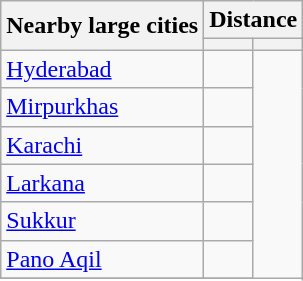<table class="wikitable">
<tr>
<th rowspan=2>Nearby large cities</th>
<th colspan=2>Distance</th>
</tr>
<tr>
<th></th>
<th></th>
</tr>
<tr>
<td><a href='#'>Hyderabad</a></td>
<td></td>
</tr>
<tr>
<td><a href='#'>Mirpurkhas</a></td>
<td></td>
</tr>
<tr>
<td><a href='#'>Karachi</a></td>
<td></td>
</tr>
<tr>
<td><a href='#'>Larkana</a></td>
<td></td>
</tr>
<tr>
<td><a href='#'>Sukkur</a></td>
<td></td>
</tr>
<tr>
<td><a href='#'>Pano Aqil</a></td>
<td></td>
</tr>
<tr>
</tr>
</table>
